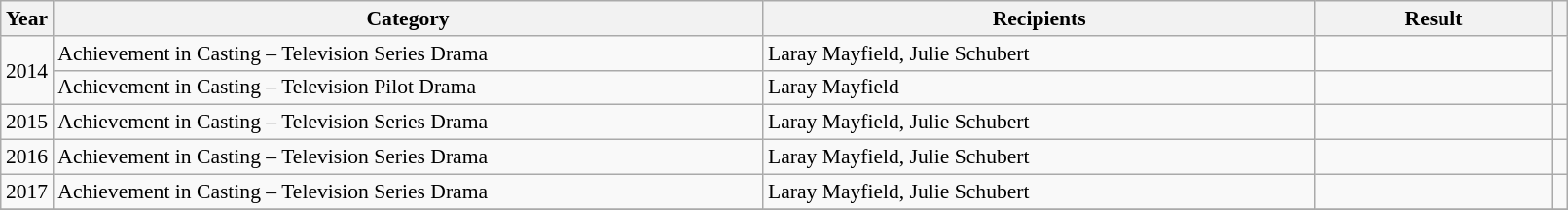<table class="wikitable plainrowheaders" style="font-size: 90%" width=85%>
<tr>
<th scope="col" style="width:2%;">Year</th>
<th scope="col" style="width:45%;">Category</th>
<th scope="col" style="width:35%;">Recipients</th>
<th scope="col" style="width:15%;">Result</th>
<th scope="col" class="unsortable" style="width:1%;"></th>
</tr>
<tr>
<td rowspan=2 style="text-align:center;">2014</td>
<td>Achievement in Casting – Television Series Drama</td>
<td>Laray Mayfield, Julie Schubert</td>
<td></td>
<td rowspan=2 style="text-align:center;"></td>
</tr>
<tr>
<td>Achievement in Casting – Television Pilot Drama</td>
<td>Laray Mayfield</td>
<td></td>
</tr>
<tr>
<td style="text-align:center;">2015</td>
<td>Achievement in Casting – Television Series Drama</td>
<td>Laray Mayfield, Julie Schubert</td>
<td></td>
<td style="text-align:center;"></td>
</tr>
<tr>
<td style="text-align:center;">2016</td>
<td>Achievement in Casting – Television Series Drama</td>
<td>Laray Mayfield, Julie Schubert</td>
<td></td>
<td style="text-align:center;"></td>
</tr>
<tr>
<td style="text-align:center;">2017</td>
<td>Achievement in Casting – Television Series Drama</td>
<td>Laray Mayfield, Julie Schubert</td>
<td></td>
<td></td>
</tr>
<tr>
</tr>
</table>
